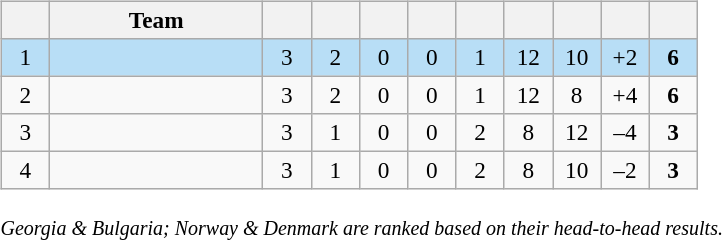<table width=100%>
<tr>
<td width=50%><br><table class="wikitable" style="text-align: center; font-size: 97%;">
<tr>
<th width="25"></th>
<th width="135">Team</th>
<th width="25"></th>
<th width="25"></th>
<th width="25"></th>
<th width="25"></th>
<th width="25"></th>
<th width="25"></th>
<th width="25"></th>
<th width="25"></th>
<th width="25"></th>
</tr>
<tr style="background-color: #b8def6;">
<td>1</td>
<td align=left></td>
<td>3</td>
<td>2</td>
<td>0</td>
<td>0</td>
<td>1</td>
<td>12</td>
<td>10</td>
<td>+2</td>
<td><strong>6</strong></td>
</tr>
<tr>
<td>2</td>
<td align=left></td>
<td>3</td>
<td>2</td>
<td>0</td>
<td>0</td>
<td>1</td>
<td>12</td>
<td>8</td>
<td>+4</td>
<td><strong>6</strong></td>
</tr>
<tr>
<td>3</td>
<td align=left></td>
<td>3</td>
<td>1</td>
<td>0</td>
<td>0</td>
<td>2</td>
<td>8</td>
<td>12</td>
<td>–4</td>
<td><strong>3</strong></td>
</tr>
<tr>
<td>4</td>
<td align=left></td>
<td>3</td>
<td>1</td>
<td>0</td>
<td>0</td>
<td>2</td>
<td>8</td>
<td>10</td>
<td>–2</td>
<td><strong>3</strong></td>
</tr>
</table>
<small><em>Georgia & Bulgaria; Norway & Denmark are ranked based on their head-to-head results.</em></small></td>
<td><br><table width=100% style="font-size: 95%">
<tr>
<td><br>


</td>
</tr>
</table>
</td>
</tr>
</table>
